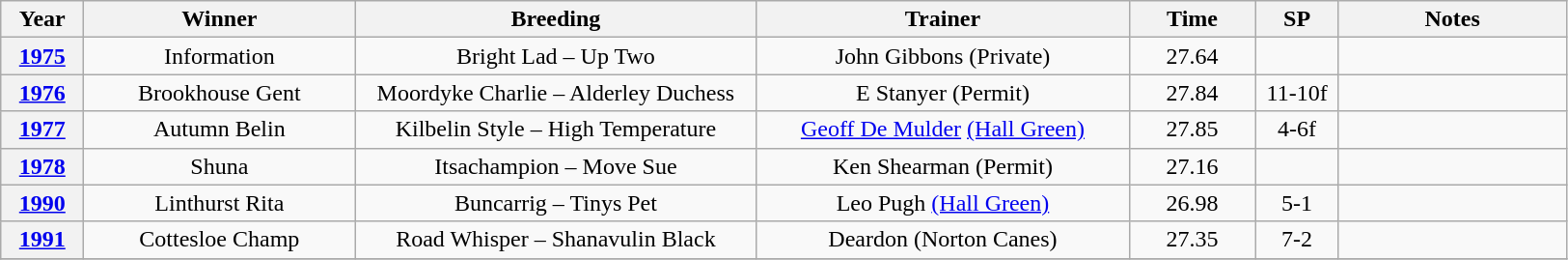<table class="wikitable" style="text-align:center">
<tr>
<th width=50>Year</th>
<th width=180>Winner</th>
<th width=270>Breeding</th>
<th width=250>Trainer</th>
<th width=80>Time</th>
<th width=50>SP</th>
<th width=150>Notes</th>
</tr>
<tr>
<th><a href='#'>1975</a></th>
<td>Information</td>
<td>Bright Lad – Up Two</td>
<td>John Gibbons (Private)</td>
<td>27.64</td>
<td></td>
<td></td>
</tr>
<tr>
<th><a href='#'>1976</a></th>
<td>Brookhouse Gent</td>
<td>Moordyke Charlie – Alderley Duchess</td>
<td>E Stanyer (Permit)</td>
<td>27.84</td>
<td>11-10f</td>
<td></td>
</tr>
<tr>
<th><a href='#'>1977</a></th>
<td>Autumn Belin</td>
<td>Kilbelin Style – High Temperature</td>
<td><a href='#'>Geoff De Mulder</a> <a href='#'>(Hall Green)</a></td>
<td>27.85</td>
<td>4-6f</td>
<td></td>
</tr>
<tr>
<th><a href='#'>1978</a></th>
<td>Shuna</td>
<td>Itsachampion – Move Sue</td>
<td>Ken Shearman (Permit)</td>
<td>27.16</td>
<td></td>
<td></td>
</tr>
<tr>
<th><a href='#'>1990</a></th>
<td>Linthurst Rita</td>
<td>Buncarrig – Tinys Pet</td>
<td>Leo Pugh <a href='#'>(Hall Green)</a></td>
<td>26.98</td>
<td>5-1</td>
<td></td>
</tr>
<tr>
<th><a href='#'>1991</a></th>
<td>Cottesloe Champ</td>
<td>Road Whisper – Shanavulin Black</td>
<td>Deardon (Norton Canes)</td>
<td>27.35</td>
<td>7-2</td>
<td></td>
</tr>
<tr>
</tr>
</table>
